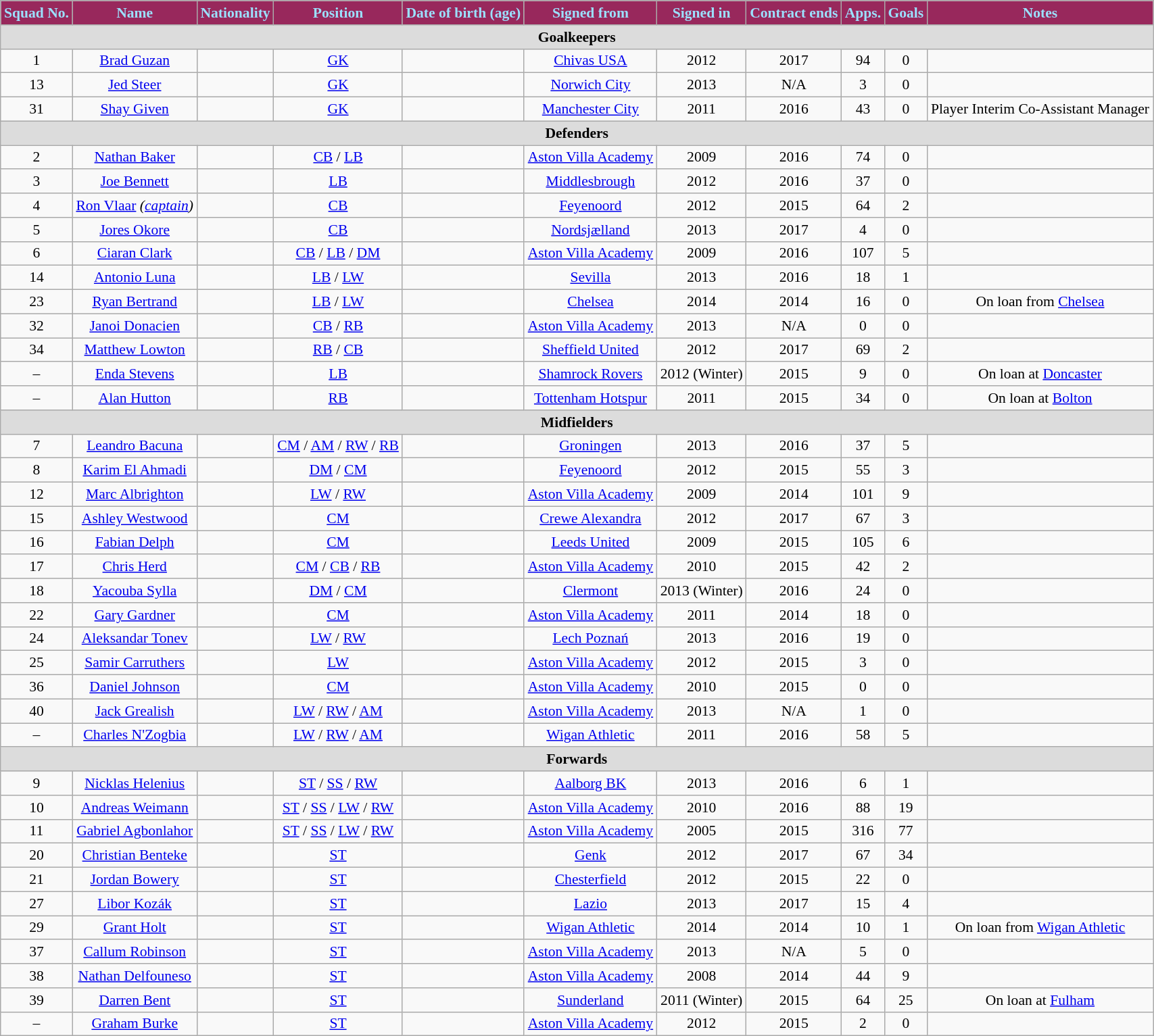<table class="wikitable"  style="text-align:center; font-size:90%; width:90%;">
<tr>
<th style="background:#98285c; color:#9be1ff; text-align:center;">Squad No.</th>
<th style="background:#98285c; color:#9be1ff; text-align:center;">Name</th>
<th style="background:#98285c; color:#9be1ff; text-align:center;">Nationality</th>
<th style="background:#98285c; color:#9be1ff; text-align:center;">Position</th>
<th style="background:#98285c; color:#9be1ff; text-align:center;">Date of birth (age)</th>
<th style="background:#98285c; color:#9be1ff; text-align:center;">Signed from</th>
<th style="background:#98285c; color:#9be1ff; text-align:center;">Signed in</th>
<th style="background:#98285c; color:#9be1ff; text-align:center;">Contract ends</th>
<th style="background:#98285c; color:#9be1ff; text-align:center;">Apps.</th>
<th style="background:#98285c; color:#9be1ff; text-align:center;">Goals</th>
<th style="background:#98285c; color:#9be1ff; text-align:center;">Notes</th>
</tr>
<tr>
<th colspan="11"  style="background:#dcdcdc; text-align:center;">Goalkeepers</th>
</tr>
<tr>
<td>1</td>
<td><a href='#'>Brad Guzan</a></td>
<td></td>
<td><a href='#'>GK</a></td>
<td></td>
<td><a href='#'>Chivas USA</a></td>
<td>2012</td>
<td>2017</td>
<td>94</td>
<td>0</td>
<td></td>
</tr>
<tr>
<td>13</td>
<td><a href='#'>Jed Steer</a></td>
<td></td>
<td><a href='#'>GK</a></td>
<td></td>
<td><a href='#'>Norwich City</a></td>
<td>2013</td>
<td>N/A</td>
<td>3</td>
<td>0</td>
<td></td>
</tr>
<tr>
<td>31</td>
<td><a href='#'>Shay Given</a></td>
<td></td>
<td><a href='#'>GK</a></td>
<td></td>
<td><a href='#'>Manchester City</a></td>
<td>2011</td>
<td>2016</td>
<td>43</td>
<td>0</td>
<td>Player Interim Co-Assistant Manager</td>
</tr>
<tr>
<th colspan="11"  style="background:#dcdcdc; text-align:center;">Defenders</th>
</tr>
<tr>
<td>2</td>
<td><a href='#'>Nathan Baker</a></td>
<td></td>
<td><a href='#'>CB</a> / <a href='#'>LB</a></td>
<td></td>
<td><a href='#'>Aston Villa Academy</a></td>
<td>2009</td>
<td>2016</td>
<td>74</td>
<td>0</td>
<td></td>
</tr>
<tr>
<td>3</td>
<td><a href='#'>Joe Bennett</a></td>
<td></td>
<td><a href='#'>LB</a></td>
<td></td>
<td><a href='#'>Middlesbrough</a></td>
<td>2012</td>
<td>2016</td>
<td>37</td>
<td>0</td>
<td></td>
</tr>
<tr>
<td>4</td>
<td><a href='#'>Ron Vlaar</a> <em>(<a href='#'>captain</a>)</em></td>
<td></td>
<td><a href='#'>CB</a></td>
<td></td>
<td><a href='#'>Feyenoord</a></td>
<td>2012</td>
<td>2015</td>
<td>64</td>
<td>2</td>
<td></td>
</tr>
<tr>
<td>5</td>
<td><a href='#'>Jores Okore</a></td>
<td></td>
<td><a href='#'>CB</a></td>
<td></td>
<td><a href='#'>Nordsjælland</a></td>
<td>2013</td>
<td>2017</td>
<td>4</td>
<td>0</td>
<td></td>
</tr>
<tr>
<td>6</td>
<td><a href='#'>Ciaran Clark</a></td>
<td></td>
<td><a href='#'>CB</a> /  <a href='#'>LB</a> / <a href='#'>DM</a></td>
<td></td>
<td><a href='#'>Aston Villa Academy</a></td>
<td>2009</td>
<td>2016</td>
<td>107</td>
<td>5</td>
<td></td>
</tr>
<tr>
<td>14</td>
<td><a href='#'>Antonio Luna</a></td>
<td></td>
<td><a href='#'>LB</a> / <a href='#'>LW</a></td>
<td></td>
<td><a href='#'>Sevilla</a></td>
<td>2013</td>
<td>2016</td>
<td>18</td>
<td>1</td>
<td></td>
</tr>
<tr>
<td>23</td>
<td><a href='#'>Ryan Bertrand</a></td>
<td></td>
<td><a href='#'>LB</a> / <a href='#'>LW</a></td>
<td></td>
<td><a href='#'>Chelsea</a></td>
<td>2014</td>
<td>2014</td>
<td>16</td>
<td>0</td>
<td>On loan from <a href='#'>Chelsea</a></td>
</tr>
<tr>
<td>32</td>
<td><a href='#'>Janoi Donacien</a></td>
<td></td>
<td><a href='#'>CB</a> / <a href='#'>RB</a></td>
<td></td>
<td><a href='#'>Aston Villa Academy</a></td>
<td>2013</td>
<td>N/A</td>
<td>0</td>
<td>0</td>
<td></td>
</tr>
<tr>
<td>34</td>
<td><a href='#'>Matthew Lowton</a></td>
<td></td>
<td><a href='#'>RB</a> / <a href='#'>CB</a></td>
<td></td>
<td><a href='#'>Sheffield United</a></td>
<td>2012</td>
<td>2017</td>
<td>69</td>
<td>2</td>
<td></td>
</tr>
<tr>
<td>–</td>
<td><a href='#'>Enda Stevens</a></td>
<td></td>
<td><a href='#'>LB</a></td>
<td></td>
<td><a href='#'>Shamrock Rovers</a></td>
<td>2012 (Winter)</td>
<td>2015</td>
<td>9</td>
<td>0</td>
<td>On loan at <a href='#'>Doncaster</a></td>
</tr>
<tr>
<td>–</td>
<td><a href='#'>Alan Hutton</a></td>
<td></td>
<td><a href='#'>RB</a></td>
<td></td>
<td><a href='#'>Tottenham Hotspur</a></td>
<td>2011</td>
<td>2015</td>
<td>34</td>
<td>0</td>
<td>On loan at <a href='#'>Bolton</a></td>
</tr>
<tr>
<th colspan="11"  style="background:#dcdcdc; text-align:center;">Midfielders</th>
</tr>
<tr>
<td>7</td>
<td><a href='#'>Leandro Bacuna</a></td>
<td></td>
<td><a href='#'>CM</a> / <a href='#'>AM</a> / <a href='#'>RW</a> / <a href='#'>RB</a></td>
<td></td>
<td><a href='#'>Groningen</a></td>
<td>2013</td>
<td>2016</td>
<td>37</td>
<td>5</td>
<td></td>
</tr>
<tr>
<td>8</td>
<td><a href='#'>Karim El Ahmadi</a></td>
<td></td>
<td><a href='#'>DM</a> / <a href='#'>CM</a></td>
<td></td>
<td><a href='#'>Feyenoord</a></td>
<td>2012</td>
<td>2015</td>
<td>55</td>
<td>3</td>
<td></td>
</tr>
<tr>
<td>12</td>
<td><a href='#'>Marc Albrighton</a></td>
<td></td>
<td><a href='#'>LW</a> / <a href='#'>RW</a></td>
<td></td>
<td><a href='#'>Aston Villa Academy</a></td>
<td>2009</td>
<td>2014</td>
<td>101</td>
<td>9</td>
<td></td>
</tr>
<tr>
<td>15</td>
<td><a href='#'>Ashley Westwood</a></td>
<td></td>
<td><a href='#'>CM</a></td>
<td></td>
<td><a href='#'>Crewe Alexandra</a></td>
<td>2012</td>
<td>2017</td>
<td>67</td>
<td>3</td>
<td></td>
</tr>
<tr>
<td>16</td>
<td><a href='#'>Fabian Delph</a></td>
<td></td>
<td><a href='#'>CM</a></td>
<td></td>
<td><a href='#'>Leeds United</a></td>
<td>2009</td>
<td>2015</td>
<td>105</td>
<td>6</td>
<td></td>
</tr>
<tr>
<td>17</td>
<td><a href='#'>Chris Herd</a></td>
<td></td>
<td><a href='#'>CM</a> / <a href='#'>CB</a> / <a href='#'>RB</a></td>
<td></td>
<td><a href='#'>Aston Villa Academy</a></td>
<td>2010</td>
<td>2015</td>
<td>42</td>
<td>2</td>
<td></td>
</tr>
<tr>
<td>18</td>
<td><a href='#'>Yacouba Sylla</a></td>
<td></td>
<td><a href='#'>DM</a> / <a href='#'>CM</a></td>
<td></td>
<td><a href='#'>Clermont</a></td>
<td>2013 (Winter)</td>
<td>2016</td>
<td>24</td>
<td>0</td>
<td></td>
</tr>
<tr>
<td>22</td>
<td><a href='#'>Gary Gardner</a></td>
<td></td>
<td><a href='#'>CM</a></td>
<td></td>
<td><a href='#'>Aston Villa Academy</a></td>
<td>2011</td>
<td>2014</td>
<td>18</td>
<td>0</td>
<td></td>
</tr>
<tr>
<td>24</td>
<td><a href='#'>Aleksandar Tonev</a></td>
<td></td>
<td><a href='#'>LW</a> / <a href='#'>RW</a></td>
<td></td>
<td><a href='#'>Lech Poznań</a></td>
<td>2013</td>
<td>2016</td>
<td>19</td>
<td>0</td>
<td></td>
</tr>
<tr>
<td>25</td>
<td><a href='#'>Samir Carruthers</a></td>
<td></td>
<td><a href='#'>LW</a></td>
<td></td>
<td><a href='#'>Aston Villa Academy</a></td>
<td>2012</td>
<td>2015</td>
<td>3</td>
<td>0</td>
<td></td>
</tr>
<tr>
<td>36</td>
<td><a href='#'>Daniel Johnson</a></td>
<td></td>
<td><a href='#'>CM</a></td>
<td></td>
<td><a href='#'>Aston Villa Academy</a></td>
<td>2010</td>
<td>2015</td>
<td>0</td>
<td>0</td>
<td></td>
</tr>
<tr>
<td>40</td>
<td><a href='#'>Jack Grealish</a></td>
<td></td>
<td><a href='#'>LW</a> / <a href='#'>RW</a> / <a href='#'>AM</a></td>
<td></td>
<td><a href='#'>Aston Villa Academy</a></td>
<td>2013</td>
<td>N/A</td>
<td>1</td>
<td>0</td>
<td></td>
</tr>
<tr>
<td>–</td>
<td><a href='#'>Charles N'Zogbia</a></td>
<td></td>
<td><a href='#'>LW</a> / <a href='#'>RW</a> / <a href='#'>AM</a></td>
<td></td>
<td><a href='#'>Wigan Athletic</a></td>
<td>2011</td>
<td>2016</td>
<td>58</td>
<td>5</td>
<td></td>
</tr>
<tr>
<th colspan="11"  style="background:#dcdcdc; text-align:center;">Forwards</th>
</tr>
<tr>
<td>9</td>
<td><a href='#'>Nicklas Helenius</a></td>
<td></td>
<td><a href='#'>ST</a> / <a href='#'>SS</a> / <a href='#'>RW</a></td>
<td></td>
<td><a href='#'>Aalborg BK</a></td>
<td>2013</td>
<td>2016</td>
<td>6</td>
<td>1</td>
<td></td>
</tr>
<tr>
<td>10</td>
<td><a href='#'>Andreas Weimann</a></td>
<td></td>
<td><a href='#'>ST</a> / <a href='#'>SS</a> / <a href='#'>LW</a> / <a href='#'>RW</a></td>
<td></td>
<td><a href='#'>Aston Villa Academy</a></td>
<td>2010</td>
<td>2016</td>
<td>88</td>
<td>19</td>
<td></td>
</tr>
<tr>
<td>11</td>
<td><a href='#'>Gabriel Agbonlahor</a></td>
<td></td>
<td><a href='#'>ST</a> / <a href='#'>SS</a> / <a href='#'>LW</a> / <a href='#'>RW</a></td>
<td></td>
<td><a href='#'>Aston Villa Academy</a></td>
<td>2005</td>
<td>2015</td>
<td>316</td>
<td>77</td>
<td></td>
</tr>
<tr>
<td>20</td>
<td><a href='#'>Christian Benteke</a></td>
<td></td>
<td><a href='#'>ST</a></td>
<td></td>
<td><a href='#'>Genk</a></td>
<td>2012</td>
<td>2017</td>
<td>67</td>
<td>34</td>
<td></td>
</tr>
<tr>
<td>21</td>
<td><a href='#'>Jordan Bowery</a></td>
<td></td>
<td><a href='#'>ST</a></td>
<td></td>
<td><a href='#'>Chesterfield</a></td>
<td>2012</td>
<td>2015</td>
<td>22</td>
<td>0</td>
<td></td>
</tr>
<tr>
<td>27</td>
<td><a href='#'>Libor Kozák</a></td>
<td></td>
<td><a href='#'>ST</a></td>
<td></td>
<td><a href='#'>Lazio</a></td>
<td>2013</td>
<td>2017</td>
<td>15</td>
<td>4</td>
<td></td>
</tr>
<tr>
<td>29</td>
<td><a href='#'>Grant Holt</a></td>
<td></td>
<td><a href='#'>ST</a></td>
<td></td>
<td><a href='#'>Wigan Athletic</a></td>
<td>2014</td>
<td>2014</td>
<td>10</td>
<td>1</td>
<td>On loan from <a href='#'>Wigan Athletic</a></td>
</tr>
<tr>
<td>37</td>
<td><a href='#'>Callum Robinson</a></td>
<td></td>
<td><a href='#'>ST</a></td>
<td></td>
<td><a href='#'>Aston Villa Academy</a></td>
<td>2013</td>
<td>N/A</td>
<td>5</td>
<td>0</td>
<td></td>
</tr>
<tr>
<td>38</td>
<td><a href='#'>Nathan Delfouneso</a></td>
<td></td>
<td><a href='#'>ST</a></td>
<td></td>
<td><a href='#'>Aston Villa Academy</a></td>
<td>2008</td>
<td>2014</td>
<td>44</td>
<td>9</td>
<td></td>
</tr>
<tr>
<td>39</td>
<td><a href='#'>Darren Bent</a></td>
<td></td>
<td><a href='#'>ST</a></td>
<td></td>
<td><a href='#'>Sunderland</a></td>
<td>2011 (Winter)</td>
<td>2015</td>
<td>64</td>
<td>25</td>
<td>On loan at <a href='#'>Fulham</a></td>
</tr>
<tr>
<td>–</td>
<td><a href='#'>Graham Burke</a></td>
<td></td>
<td><a href='#'>ST</a></td>
<td></td>
<td><a href='#'>Aston Villa Academy</a></td>
<td>2012</td>
<td>2015</td>
<td>2</td>
<td>0</td>
<td></td>
</tr>
</table>
